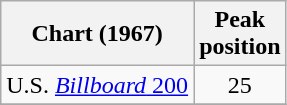<table class="wikitable">
<tr>
<th>Chart (1967)</th>
<th>Peak<br>position</th>
</tr>
<tr>
<td>U.S. <a href='#'><em>Billboard</em> 200</a></td>
<td align="center">25</td>
</tr>
<tr>
</tr>
</table>
